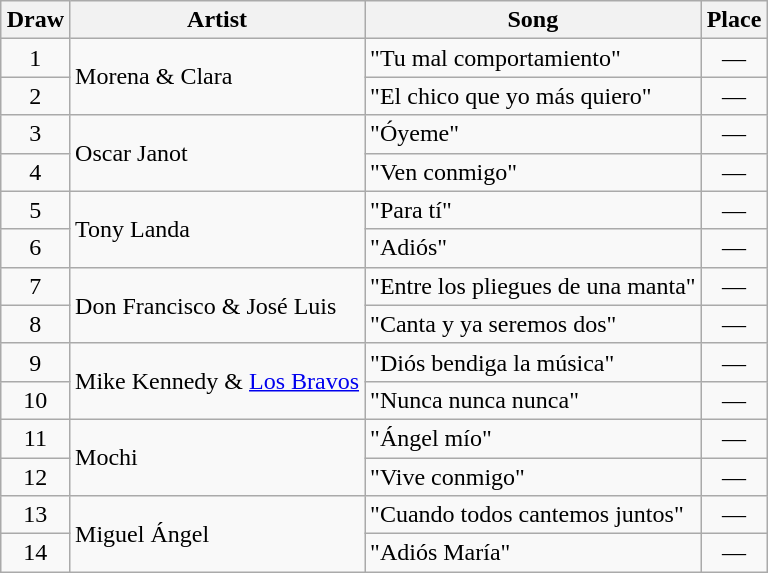<table class="sortable wikitable" style="margin: 1em auto 1em auto; text-align:center">
<tr>
<th>Draw</th>
<th>Artist</th>
<th>Song</th>
<th>Place</th>
</tr>
<tr>
<td>1</td>
<td rowspan="2" align="left">Morena & Clara</td>
<td align="left">"Tu mal comportamiento"</td>
<td>—</td>
</tr>
<tr>
<td>2</td>
<td align="left">"El chico que yo más quiero"</td>
<td>—</td>
</tr>
<tr>
<td>3</td>
<td rowspan="2" align="left">Oscar Janot</td>
<td align="left">"Óyeme"</td>
<td>—</td>
</tr>
<tr>
<td>4</td>
<td align="left">"Ven conmigo"</td>
<td>—</td>
</tr>
<tr>
<td>5</td>
<td rowspan="2" align="left">Tony Landa</td>
<td align="left">"Para tí"</td>
<td>—</td>
</tr>
<tr>
<td>6</td>
<td align="left">"Adiós"</td>
<td>—</td>
</tr>
<tr>
<td>7</td>
<td rowspan="2" align="left">Don Francisco & José Luis</td>
<td align="left">"Entre los pliegues de una manta"</td>
<td>—</td>
</tr>
<tr>
<td>8</td>
<td align="left">"Canta y ya seremos dos"</td>
<td>—</td>
</tr>
<tr>
<td>9</td>
<td rowspan="2" align="left">Mike Kennedy & <a href='#'>Los Bravos</a></td>
<td align="left">"Diós bendiga la música"</td>
<td>—</td>
</tr>
<tr>
<td>10</td>
<td align="left">"Nunca nunca nunca"</td>
<td>—</td>
</tr>
<tr>
<td>11</td>
<td rowspan="2" align="left">Mochi</td>
<td align="left">"Ángel mío"</td>
<td>—</td>
</tr>
<tr>
<td>12</td>
<td align="left">"Vive conmigo"</td>
<td>—</td>
</tr>
<tr>
<td>13</td>
<td rowspan="2" align="left">Miguel Ángel</td>
<td align="left">"Cuando todos cantemos juntos"</td>
<td>—</td>
</tr>
<tr>
<td>14</td>
<td align="left">"Adiós María"</td>
<td>—</td>
</tr>
</table>
